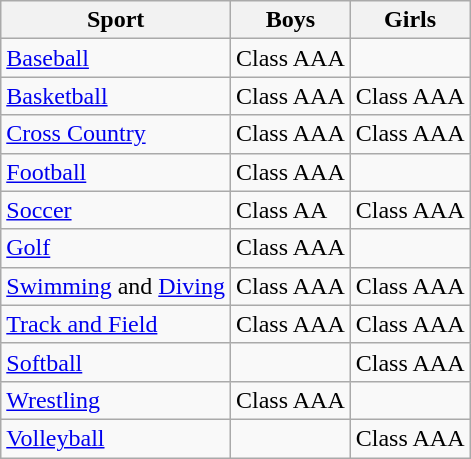<table class="wikitable">
<tr>
<th>Sport</th>
<th>Boys</th>
<th>Girls</th>
</tr>
<tr>
<td><a href='#'>Baseball</a></td>
<td>Class AAA</td>
<td></td>
</tr>
<tr>
<td><a href='#'>Basketball</a></td>
<td>Class AAA</td>
<td>Class AAA</td>
</tr>
<tr>
<td><a href='#'>Cross Country</a></td>
<td>Class AAA</td>
<td>Class AAA</td>
</tr>
<tr>
<td><a href='#'>Football</a></td>
<td>Class AAA</td>
<td></td>
</tr>
<tr>
<td><a href='#'>Soccer</a></td>
<td>Class AA</td>
<td>Class AAA</td>
</tr>
<tr>
<td><a href='#'>Golf</a></td>
<td>Class AAA</td>
<td></td>
</tr>
<tr>
<td><a href='#'>Swimming</a> and <a href='#'>Diving</a></td>
<td>Class AAA</td>
<td>Class AAA</td>
</tr>
<tr>
<td><a href='#'>Track and Field</a></td>
<td>Class AAA</td>
<td>Class AAA</td>
</tr>
<tr>
<td><a href='#'>Softball</a></td>
<td></td>
<td>Class AAA</td>
</tr>
<tr>
<td><a href='#'>Wrestling</a></td>
<td>Class AAA</td>
<td></td>
</tr>
<tr>
<td><a href='#'>Volleyball</a></td>
<td></td>
<td>Class AAA</td>
</tr>
</table>
